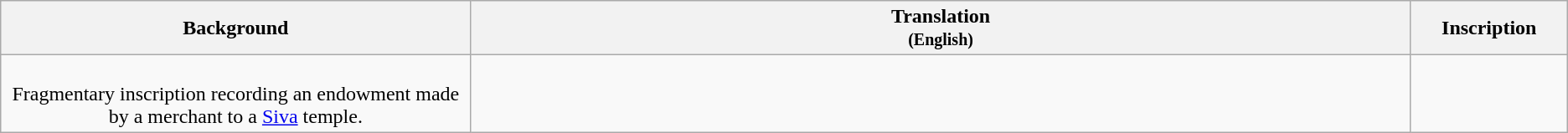<table class="wikitable centre">
<tr>
<th scope="col" align=left>Background<br></th>
<th>Translation<br><small>(English)</small></th>
<th>Inscription<br></th>
</tr>
<tr>
<td align=center width="30%"><br>Fragmentary inscription recording an endowment made by a merchant to a <a href='#'>Siva</a> temple.</td>
<td align=left><br></td>
<td align=center width="10%"><br></td>
</tr>
</table>
